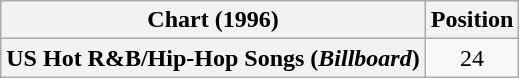<table class="wikitable plainrowheaders" style="text-align:center">
<tr>
<th scope="col">Chart (1996)</th>
<th scope="col">Position</th>
</tr>
<tr>
<th scope="row">US Hot R&B/Hip-Hop Songs (<em>Billboard</em>)</th>
<td>24</td>
</tr>
</table>
